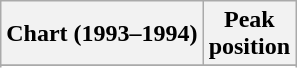<table class="wikitable sortable">
<tr>
<th align="left">Chart (1993–1994)</th>
<th align="center">Peak<br>position</th>
</tr>
<tr>
</tr>
<tr>
</tr>
</table>
